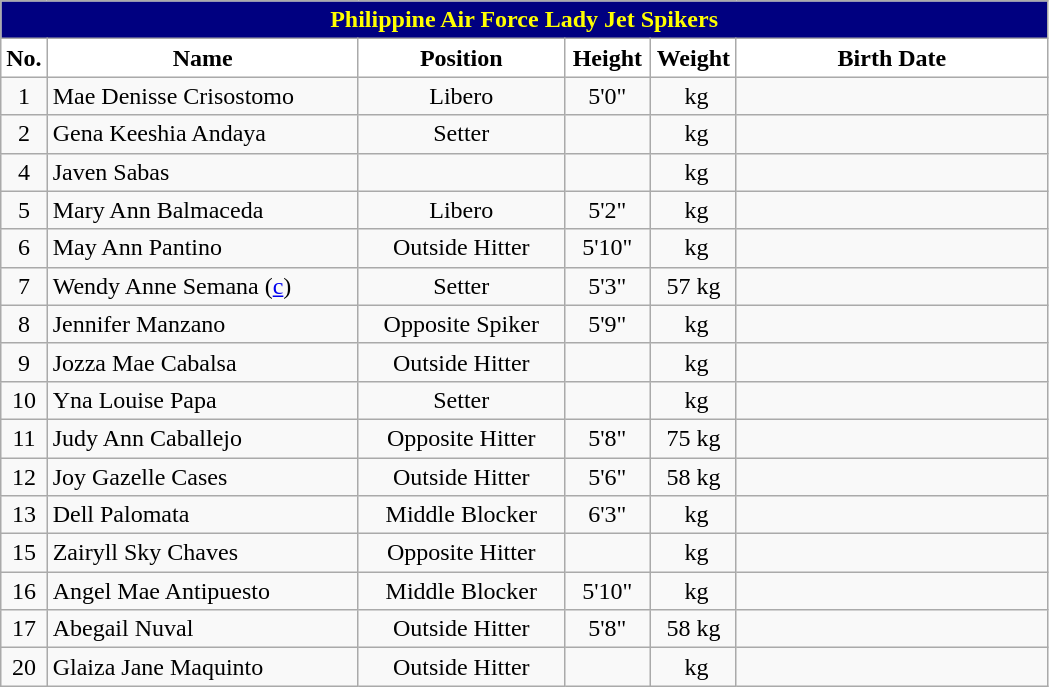<table class="wikitable" style="text-align:center;">
<tr>
<td colspan="8" style= "background: #000080; color: yellow; text-align: center"><strong>Philippine Air Force Lady Jet Spikers</strong></td>
</tr>
<tr>
<th width=3px style="background: white; color: black; text-align: center">No.</th>
<th width=200px style="background: white; color: black">Name</th>
<th width=130px style="background: white; color: black">Position</th>
<th width=50px style="background: white; color: black">Height</th>
<th width=50px style="background: white; color: black">Weight</th>
<th width=200px style="background: white; color: black">Birth Date</th>
</tr>
<tr>
<td>1</td>
<td style="text-align: left">Mae Denisse Crisostomo</td>
<td>Libero</td>
<td>5'0"</td>
<td> kg</td>
<td></td>
</tr>
<tr>
<td>2</td>
<td style="text-align: left">Gena Keeshia Andaya</td>
<td>Setter</td>
<td></td>
<td> kg</td>
<td></td>
</tr>
<tr>
<td>4</td>
<td style="text-align: left">Javen Sabas</td>
<td></td>
<td></td>
<td> kg</td>
<td></td>
</tr>
<tr>
<td>5</td>
<td style="text-align: left">Mary Ann Balmaceda</td>
<td>Libero</td>
<td>5'2"</td>
<td> kg</td>
<td></td>
</tr>
<tr>
<td>6</td>
<td style="text-align: left">May Ann Pantino</td>
<td>Outside Hitter</td>
<td>5'10"</td>
<td> kg</td>
<td></td>
</tr>
<tr>
<td>7</td>
<td style="text-align: left">Wendy Anne Semana (<a href='#'>c</a>)</td>
<td>Setter</td>
<td>5'3"</td>
<td>57 kg</td>
<td></td>
</tr>
<tr>
<td>8</td>
<td style="text-align: left">Jennifer Manzano</td>
<td>Opposite Spiker</td>
<td>5'9"</td>
<td> kg</td>
<td></td>
</tr>
<tr>
<td>9</td>
<td style="text-align: left">Jozza Mae Cabalsa</td>
<td>Outside Hitter</td>
<td></td>
<td> kg</td>
<td></td>
</tr>
<tr>
<td>10</td>
<td style="text-align: left">Yna Louise Papa</td>
<td>Setter</td>
<td></td>
<td> kg</td>
<td></td>
</tr>
<tr>
<td>11</td>
<td style="text-align: left">Judy Ann Caballejo</td>
<td>Opposite Hitter</td>
<td>5'8"</td>
<td>75 kg</td>
<td></td>
</tr>
<tr>
<td>12</td>
<td style="text-align: left">Joy Gazelle Cases</td>
<td>Outside Hitter</td>
<td>5'6"</td>
<td>58 kg</td>
<td></td>
</tr>
<tr>
<td>13</td>
<td style="text-align: left">Dell Palomata</td>
<td>Middle Blocker</td>
<td>6'3"</td>
<td> kg</td>
<td></td>
</tr>
<tr>
<td>15</td>
<td style="text-align: left">Zairyll Sky Chaves</td>
<td>Opposite Hitter</td>
<td></td>
<td> kg</td>
<td></td>
</tr>
<tr>
<td>16</td>
<td style="text-align: left">Angel Mae Antipuesto</td>
<td>Middle Blocker</td>
<td>5'10"</td>
<td> kg</td>
<td></td>
</tr>
<tr>
<td>17</td>
<td style="text-align: left">Abegail Nuval</td>
<td>Outside Hitter</td>
<td>5'8"</td>
<td>58 kg</td>
<td></td>
</tr>
<tr>
<td>20</td>
<td style="text-align: left">Glaiza Jane Maquinto</td>
<td>Outside Hitter</td>
<td></td>
<td> kg</td>
<td></td>
</tr>
</table>
